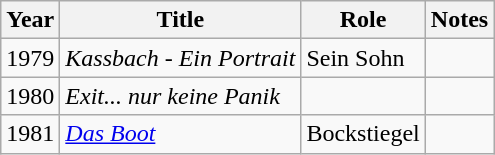<table class="wikitable">
<tr>
<th>Year</th>
<th>Title</th>
<th>Role</th>
<th>Notes</th>
</tr>
<tr>
<td>1979</td>
<td><em>Kassbach - Ein Portrait</em></td>
<td>Sein Sohn</td>
<td></td>
</tr>
<tr>
<td>1980</td>
<td><em>Exit... nur keine Panik</em></td>
<td></td>
<td></td>
</tr>
<tr>
<td>1981</td>
<td><em><a href='#'>Das Boot</a></em></td>
<td>Bockstiegel</td>
<td></td>
</tr>
</table>
